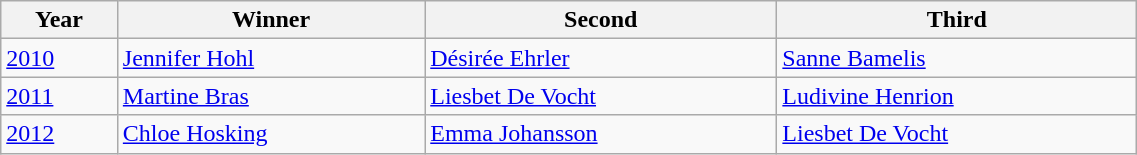<table class="wikitable" style="font-size:100%" width=60%>
<tr>
<th>Year</th>
<th>Winner</th>
<th>Second</th>
<th>Third</th>
</tr>
<tr>
<td><a href='#'>2010</a></td>
<td> <a href='#'>Jennifer Hohl</a></td>
<td> <a href='#'>Désirée Ehrler</a></td>
<td> <a href='#'>Sanne Bamelis</a></td>
</tr>
<tr>
<td><a href='#'>2011</a></td>
<td> <a href='#'>Martine Bras</a></td>
<td> <a href='#'>Liesbet De Vocht</a></td>
<td> <a href='#'>Ludivine Henrion</a></td>
</tr>
<tr>
<td><a href='#'>2012</a></td>
<td> <a href='#'>Chloe Hosking</a></td>
<td> <a href='#'>Emma Johansson</a></td>
<td> <a href='#'>Liesbet De Vocht</a></td>
</tr>
</table>
